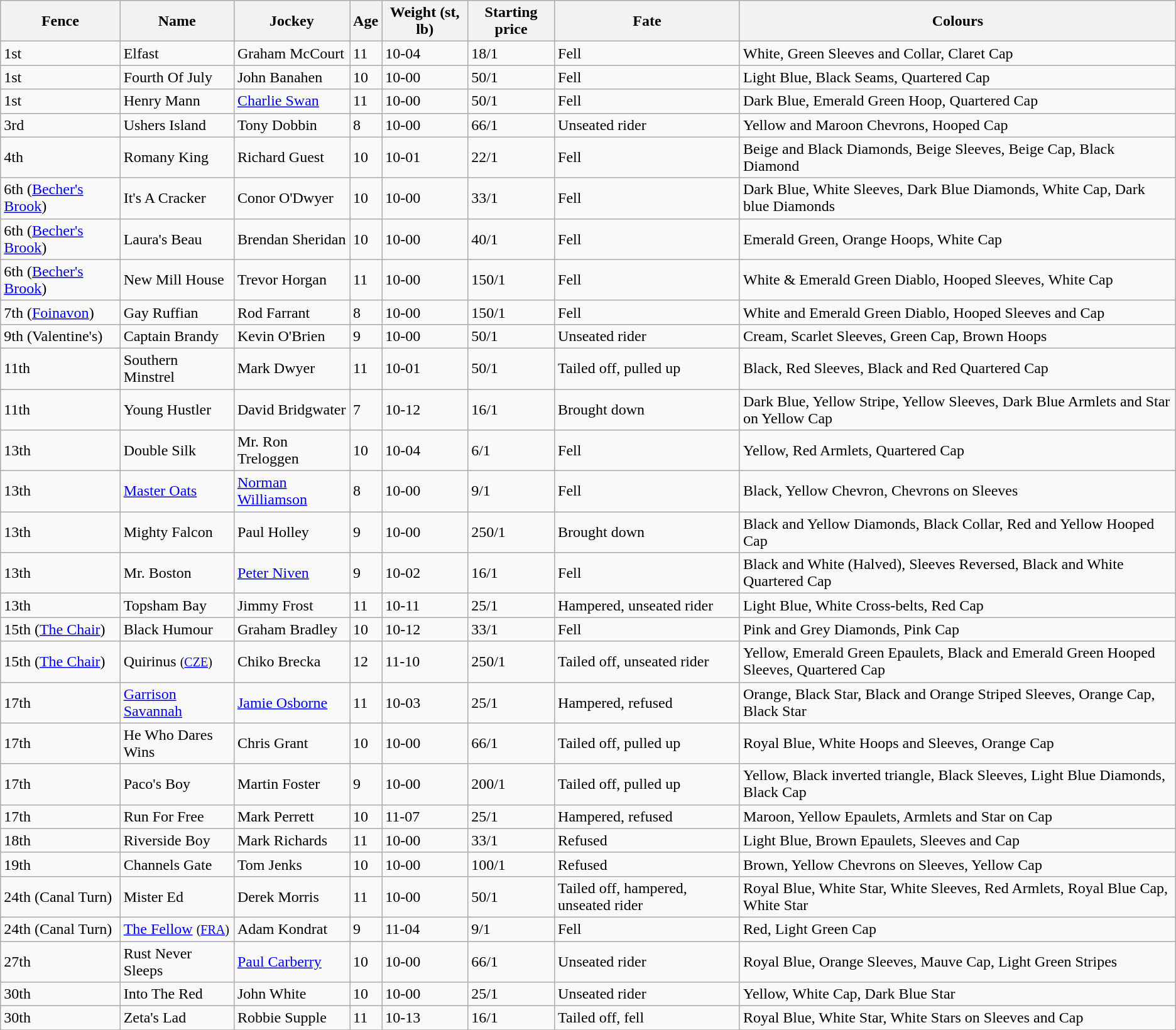<table class="wikitable">
<tr>
<th>Fence</th>
<th>Name</th>
<th>Jockey</th>
<th>Age</th>
<th>Weight (st, lb)</th>
<th>Starting price</th>
<th>Fate</th>
<th>Colours</th>
</tr>
<tr>
<td>1st</td>
<td>Elfast</td>
<td>Graham McCourt</td>
<td>11</td>
<td>10-04</td>
<td>18/1</td>
<td>Fell</td>
<td>White, Green Sleeves and Collar, Claret Cap</td>
</tr>
<tr>
<td>1st</td>
<td>Fourth Of July</td>
<td>John Banahen</td>
<td>10</td>
<td>10-00</td>
<td>50/1</td>
<td>Fell</td>
<td>Light Blue, Black Seams, Quartered Cap</td>
</tr>
<tr>
<td>1st</td>
<td>Henry Mann</td>
<td><a href='#'>Charlie Swan</a></td>
<td>11</td>
<td>10-00</td>
<td>50/1</td>
<td>Fell</td>
<td>Dark Blue, Emerald Green Hoop, Quartered Cap</td>
</tr>
<tr>
<td>3rd</td>
<td>Ushers Island</td>
<td>Tony Dobbin</td>
<td>8</td>
<td>10-00</td>
<td>66/1</td>
<td>Unseated rider</td>
<td>Yellow and Maroon Chevrons, Hooped Cap</td>
</tr>
<tr>
<td>4th</td>
<td>Romany King</td>
<td>Richard Guest</td>
<td>10</td>
<td>10-01</td>
<td>22/1</td>
<td>Fell</td>
<td>Beige and Black Diamonds, Beige Sleeves, Beige Cap, Black Diamond</td>
</tr>
<tr>
<td>6th (<a href='#'>Becher's Brook</a>)</td>
<td>It's A Cracker</td>
<td>Conor O'Dwyer</td>
<td>10</td>
<td>10-00</td>
<td>33/1</td>
<td>Fell</td>
<td>Dark Blue, White Sleeves, Dark Blue Diamonds, White Cap, Dark blue Diamonds</td>
</tr>
<tr>
<td>6th (<a href='#'>Becher's Brook</a>)</td>
<td>Laura's Beau</td>
<td>Brendan Sheridan</td>
<td>10</td>
<td>10-00</td>
<td>40/1</td>
<td>Fell</td>
<td>Emerald Green, Orange Hoops, White Cap</td>
</tr>
<tr>
<td>6th (<a href='#'>Becher's Brook</a>)</td>
<td>New Mill House</td>
<td>Trevor Horgan</td>
<td>11</td>
<td>10-00</td>
<td>150/1</td>
<td>Fell</td>
<td>White & Emerald Green Diablo, Hooped Sleeves, White Cap</td>
</tr>
<tr>
<td>7th (<a href='#'>Foinavon</a>)</td>
<td>Gay Ruffian</td>
<td>Rod Farrant</td>
<td>8</td>
<td>10-00</td>
<td>150/1</td>
<td>Fell</td>
<td>White and Emerald Green Diablo, Hooped Sleeves and Cap</td>
</tr>
<tr>
<td>9th (Valentine's)</td>
<td>Captain Brandy</td>
<td>Kevin O'Brien</td>
<td>9</td>
<td>10-00</td>
<td>50/1</td>
<td>Unseated rider</td>
<td>Cream, Scarlet Sleeves, Green Cap, Brown Hoops</td>
</tr>
<tr>
<td>11th</td>
<td>Southern Minstrel</td>
<td>Mark Dwyer</td>
<td>11</td>
<td>10-01</td>
<td>50/1</td>
<td>Tailed off, pulled up</td>
<td>Black, Red Sleeves, Black and Red Quartered Cap</td>
</tr>
<tr>
<td>11th</td>
<td>Young Hustler</td>
<td>David Bridgwater</td>
<td>7</td>
<td>10-12</td>
<td>16/1</td>
<td>Brought down</td>
<td>Dark Blue, Yellow Stripe, Yellow Sleeves, Dark Blue Armlets and Star on Yellow Cap</td>
</tr>
<tr>
<td>13th</td>
<td>Double Silk</td>
<td>Mr. Ron Treloggen</td>
<td>10</td>
<td>10-04</td>
<td>6/1</td>
<td>Fell</td>
<td>Yellow, Red Armlets, Quartered Cap</td>
</tr>
<tr>
<td>13th</td>
<td><a href='#'>Master Oats</a></td>
<td><a href='#'>Norman Williamson</a></td>
<td>8</td>
<td>10-00</td>
<td>9/1</td>
<td>Fell</td>
<td>Black, Yellow Chevron, Chevrons on Sleeves</td>
</tr>
<tr>
<td>13th</td>
<td>Mighty Falcon</td>
<td>Paul Holley</td>
<td>9</td>
<td>10-00</td>
<td>250/1</td>
<td>Brought down</td>
<td>Black and Yellow Diamonds, Black Collar, Red and Yellow Hooped Cap</td>
</tr>
<tr>
<td>13th</td>
<td>Mr. Boston</td>
<td><a href='#'>Peter Niven</a></td>
<td>9</td>
<td>10-02</td>
<td>16/1</td>
<td>Fell</td>
<td>Black and White (Halved), Sleeves Reversed, Black and White Quartered Cap</td>
</tr>
<tr>
<td>13th</td>
<td>Topsham Bay</td>
<td>Jimmy Frost</td>
<td>11</td>
<td>10-11</td>
<td>25/1</td>
<td>Hampered, unseated rider</td>
<td>Light Blue, White Cross-belts, Red Cap</td>
</tr>
<tr>
<td>15th (<a href='#'>The Chair</a>)</td>
<td>Black Humour</td>
<td>Graham Bradley</td>
<td>10</td>
<td>10-12</td>
<td>33/1</td>
<td>Fell</td>
<td>Pink and Grey Diamonds, Pink Cap</td>
</tr>
<tr>
<td>15th (<a href='#'>The Chair</a>)</td>
<td>Quirinus <small>(<a href='#'>CZE</a>)</small></td>
<td>Chiko Brecka</td>
<td>12</td>
<td>11-10</td>
<td>250/1</td>
<td>Tailed off, unseated rider</td>
<td>Yellow, Emerald Green Epaulets, Black and Emerald Green Hooped Sleeves, Quartered Cap</td>
</tr>
<tr>
<td>17th</td>
<td><a href='#'>Garrison Savannah</a></td>
<td><a href='#'>Jamie Osborne</a></td>
<td>11</td>
<td>10-03</td>
<td>25/1</td>
<td>Hampered, refused</td>
<td>Orange, Black Star, Black and Orange Striped Sleeves, Orange Cap, Black Star</td>
</tr>
<tr>
<td>17th</td>
<td>He Who Dares Wins</td>
<td>Chris Grant</td>
<td>10</td>
<td>10-00</td>
<td>66/1</td>
<td>Tailed off, pulled up</td>
<td>Royal Blue, White Hoops and Sleeves, Orange Cap</td>
</tr>
<tr>
<td>17th</td>
<td>Paco's Boy</td>
<td>Martin Foster</td>
<td>9</td>
<td>10-00</td>
<td>200/1</td>
<td>Tailed off, pulled up</td>
<td>Yellow, Black inverted triangle, Black Sleeves, Light Blue Diamonds, Black Cap</td>
</tr>
<tr>
<td>17th</td>
<td>Run For Free</td>
<td>Mark Perrett</td>
<td>10</td>
<td>11-07</td>
<td>25/1</td>
<td>Hampered, refused</td>
<td>Maroon, Yellow Epaulets, Armlets and Star on Cap</td>
</tr>
<tr>
<td>18th</td>
<td>Riverside Boy</td>
<td>Mark Richards</td>
<td>11</td>
<td>10-00</td>
<td>33/1</td>
<td>Refused</td>
<td>Light Blue, Brown Epaulets, Sleeves and Cap</td>
</tr>
<tr>
<td>19th</td>
<td>Channels Gate</td>
<td>Tom Jenks</td>
<td>10</td>
<td>10-00</td>
<td>100/1</td>
<td>Refused</td>
<td>Brown, Yellow Chevrons on Sleeves, Yellow Cap</td>
</tr>
<tr>
<td>24th (Canal Turn)</td>
<td>Mister Ed</td>
<td>Derek Morris</td>
<td>11</td>
<td>10-00</td>
<td>50/1</td>
<td>Tailed off, hampered, unseated rider</td>
<td>Royal Blue, White Star, White Sleeves, Red Armlets, Royal Blue Cap, White Star</td>
</tr>
<tr>
<td>24th (Canal Turn)</td>
<td><a href='#'>The Fellow</a> <small>(<a href='#'>FRA</a>)</small></td>
<td>Adam Kondrat</td>
<td>9</td>
<td>11-04</td>
<td>9/1</td>
<td>Fell</td>
<td>Red, Light Green Cap</td>
</tr>
<tr>
<td>27th</td>
<td>Rust Never Sleeps</td>
<td><a href='#'>Paul Carberry</a></td>
<td>10</td>
<td>10-00</td>
<td>66/1</td>
<td>Unseated rider </td>
<td>Royal Blue, Orange Sleeves, Mauve Cap, Light Green Stripes</td>
</tr>
<tr>
<td>30th</td>
<td>Into The Red</td>
<td>John White</td>
<td>10</td>
<td>10-00</td>
<td>25/1</td>
<td>Unseated rider</td>
<td>Yellow, White Cap, Dark Blue Star</td>
</tr>
<tr>
<td>30th</td>
<td>Zeta's Lad</td>
<td>Robbie Supple</td>
<td>11</td>
<td>10-13</td>
<td>16/1</td>
<td>Tailed off, fell</td>
<td>Royal Blue, White Star, White Stars on Sleeves and Cap</td>
</tr>
<tr>
</tr>
</table>
